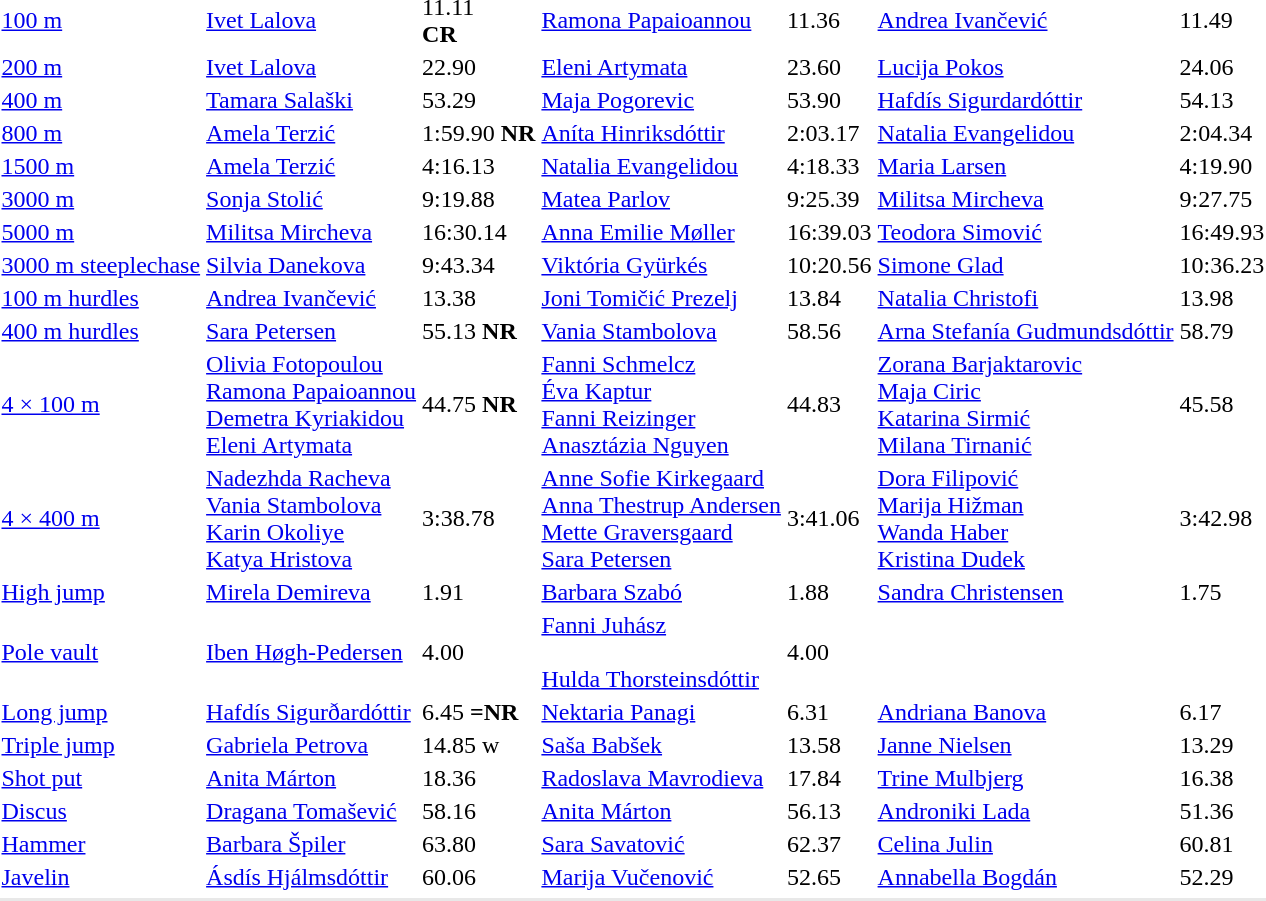<table>
<tr>
<td><a href='#'>100 m</a></td>
<td><a href='#'>Ivet Lalova</a><br></td>
<td>11.11<br><strong>CR</strong></td>
<td><a href='#'>Ramona Papaioannou</a><br></td>
<td>11.36</td>
<td><a href='#'>Andrea Ivančević</a><br></td>
<td>11.49</td>
</tr>
<tr>
<td><a href='#'>200 m</a></td>
<td><a href='#'>Ivet Lalova</a><br></td>
<td>22.90</td>
<td><a href='#'>Eleni Artymata</a><br></td>
<td>23.60</td>
<td><a href='#'>Lucija Pokos</a><br></td>
<td>24.06</td>
</tr>
<tr>
<td><a href='#'>400 m</a></td>
<td><a href='#'>Tamara Salaški</a><br></td>
<td>53.29</td>
<td><a href='#'>Maja Pogorevic</a><br></td>
<td>53.90</td>
<td><a href='#'>Hafdís Sigurdardóttir</a><br></td>
<td>54.13</td>
</tr>
<tr>
<td><a href='#'>800 m</a></td>
<td><a href='#'>Amela Terzić</a><br></td>
<td>1:59.90 <strong>NR</strong></td>
<td><a href='#'>Aníta Hinriksdóttir</a><br></td>
<td>2:03.17</td>
<td><a href='#'>Natalia Evangelidou</a><br></td>
<td>2:04.34</td>
</tr>
<tr>
<td><a href='#'>1500 m</a></td>
<td><a href='#'>Amela Terzić</a><br></td>
<td>4:16.13</td>
<td><a href='#'>Natalia Evangelidou</a><br></td>
<td>4:18.33</td>
<td><a href='#'>Maria Larsen</a><br></td>
<td>4:19.90</td>
</tr>
<tr>
<td><a href='#'>3000 m</a></td>
<td><a href='#'>Sonja Stolić</a><br></td>
<td>9:19.88</td>
<td><a href='#'>Matea Parlov</a><br></td>
<td>9:25.39</td>
<td><a href='#'>Militsa Mircheva</a><br></td>
<td>9:27.75</td>
</tr>
<tr>
<td><a href='#'>5000 m</a></td>
<td><a href='#'>Militsa Mircheva</a><br></td>
<td>16:30.14</td>
<td><a href='#'>Anna Emilie Møller</a><br></td>
<td>16:39.03</td>
<td><a href='#'>Teodora Simović</a><br></td>
<td>16:49.93</td>
</tr>
<tr>
<td><a href='#'>3000 m steeplechase</a></td>
<td><a href='#'>Silvia Danekova</a><br></td>
<td>9:43.34</td>
<td><a href='#'>Viktória Gyürkés</a><br></td>
<td>10:20.56</td>
<td><a href='#'>Simone Glad</a><br></td>
<td>10:36.23</td>
</tr>
<tr>
<td><a href='#'>100 m hurdles</a></td>
<td><a href='#'>Andrea Ivančević</a><br></td>
<td>13.38</td>
<td><a href='#'>Joni Tomičić Prezelj</a><br></td>
<td>13.84</td>
<td><a href='#'>Natalia Christofi</a><br></td>
<td>13.98</td>
</tr>
<tr>
<td><a href='#'>400 m hurdles</a></td>
<td><a href='#'>Sara Petersen</a><br></td>
<td>55.13 <strong>NR</strong></td>
<td><a href='#'>Vania Stambolova</a><br></td>
<td>58.56</td>
<td><a href='#'>Arna Stefanía Gudmundsdóttir</a><br></td>
<td>58.79</td>
</tr>
<tr>
<td><a href='#'>4 × 100 m</a></td>
<td><a href='#'>Olivia Fotopoulou</a><br><a href='#'>Ramona Papaioannou</a><br><a href='#'>Demetra Kyriakidou</a><br><a href='#'>Eleni Artymata</a><br></td>
<td>44.75 <strong>NR</strong></td>
<td><a href='#'>Fanni Schmelcz</a><br><a href='#'>Éva Kaptur</a><br><a href='#'>Fanni Reizinger</a><br><a href='#'>Anasztázia Nguyen</a><br></td>
<td>44.83</td>
<td><a href='#'>Zorana Barjaktarovic</a><br><a href='#'>Maja Ciric</a><br><a href='#'>Katarina Sirmić</a><br><a href='#'>Milana Tirnanić</a><br></td>
<td>45.58</td>
</tr>
<tr>
<td><a href='#'>4 × 400 m</a></td>
<td><a href='#'>Nadezhda Racheva</a><br><a href='#'>Vania Stambolova</a><br><a href='#'>Karin Okoliye</a><br><a href='#'>Katya Hristova</a><br></td>
<td>3:38.78</td>
<td><a href='#'>Anne Sofie Kirkegaard</a><br><a href='#'>Anna Thestrup Andersen</a><br><a href='#'>Mette Graversgaard</a><br><a href='#'>Sara Petersen</a><br></td>
<td>3:41.06</td>
<td><a href='#'>Dora Filipović</a><br><a href='#'>Marija Hižman</a><br><a href='#'>Wanda Haber</a><br><a href='#'>Kristina Dudek</a><br></td>
<td>3:42.98</td>
</tr>
<tr>
<td><a href='#'>High jump</a></td>
<td><a href='#'>Mirela Demireva</a><br></td>
<td>1.91</td>
<td><a href='#'>Barbara Szabó</a><br></td>
<td>1.88</td>
<td><a href='#'>Sandra Christensen</a><br></td>
<td>1.75</td>
</tr>
<tr>
<td><a href='#'>Pole vault</a></td>
<td><a href='#'>Iben Høgh-Pedersen</a><br></td>
<td>4.00</td>
<td><a href='#'>Fanni Juhász</a><br><br><a href='#'>Hulda Thorsteinsdóttir</a><br></td>
<td>4.00</td>
<td></td>
<td></td>
</tr>
<tr>
<td><a href='#'>Long jump</a></td>
<td><a href='#'>Hafdís Sigurðardóttir</a><br></td>
<td>6.45 <strong>=NR</strong></td>
<td><a href='#'>Nektaria Panagi</a><br></td>
<td>6.31</td>
<td><a href='#'>Andriana Banova</a><br></td>
<td>6.17</td>
</tr>
<tr>
<td><a href='#'>Triple jump</a></td>
<td><a href='#'>Gabriela Petrova</a><br></td>
<td>14.85 w</td>
<td><a href='#'>Saša Babšek</a><br></td>
<td>13.58</td>
<td><a href='#'>Janne Nielsen</a><br></td>
<td>13.29</td>
</tr>
<tr>
<td><a href='#'>Shot put</a></td>
<td><a href='#'>Anita Márton</a><br></td>
<td>18.36</td>
<td><a href='#'>Radoslava Mavrodieva</a><br></td>
<td>17.84</td>
<td><a href='#'>Trine Mulbjerg</a><br></td>
<td>16.38</td>
</tr>
<tr>
<td><a href='#'>Discus</a></td>
<td><a href='#'>Dragana Tomašević</a><br></td>
<td>58.16</td>
<td><a href='#'>Anita Márton</a><br></td>
<td>56.13</td>
<td><a href='#'>Androniki Lada</a><br></td>
<td>51.36</td>
</tr>
<tr>
<td><a href='#'>Hammer</a></td>
<td><a href='#'>Barbara Špiler</a><br></td>
<td>63.80</td>
<td><a href='#'>Sara Savatović</a><br></td>
<td>62.37</td>
<td><a href='#'>Celina Julin</a><br></td>
<td>60.81</td>
</tr>
<tr>
<td><a href='#'>Javelin</a></td>
<td><a href='#'>Ásdís Hjálmsdóttir</a><br></td>
<td>60.06</td>
<td><a href='#'>Marija Vučenović</a><br></td>
<td>52.65</td>
<td><a href='#'>Annabella Bogdán</a><br></td>
<td>52.29</td>
</tr>
<tr>
</tr>
<tr bgcolor= e8e8e8>
<td colspan=7></td>
</tr>
</table>
